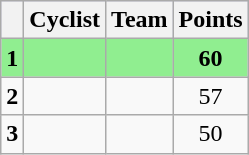<table class="wikitable">
<tr style="background:#ccccff;">
<th></th>
<th>Cyclist</th>
<th>Team</th>
<th>Points</th>
</tr>
<tr bgcolor="lightgreen">
<td><strong>1</strong></td>
<td><strong></strong></td>
<td><strong></strong></td>
<td align="center"><strong>60</strong></td>
</tr>
<tr>
<td><strong>2</strong></td>
<td></td>
<td></td>
<td align="center">57</td>
</tr>
<tr>
<td><strong>3</strong></td>
<td></td>
<td></td>
<td align="center">50</td>
</tr>
</table>
